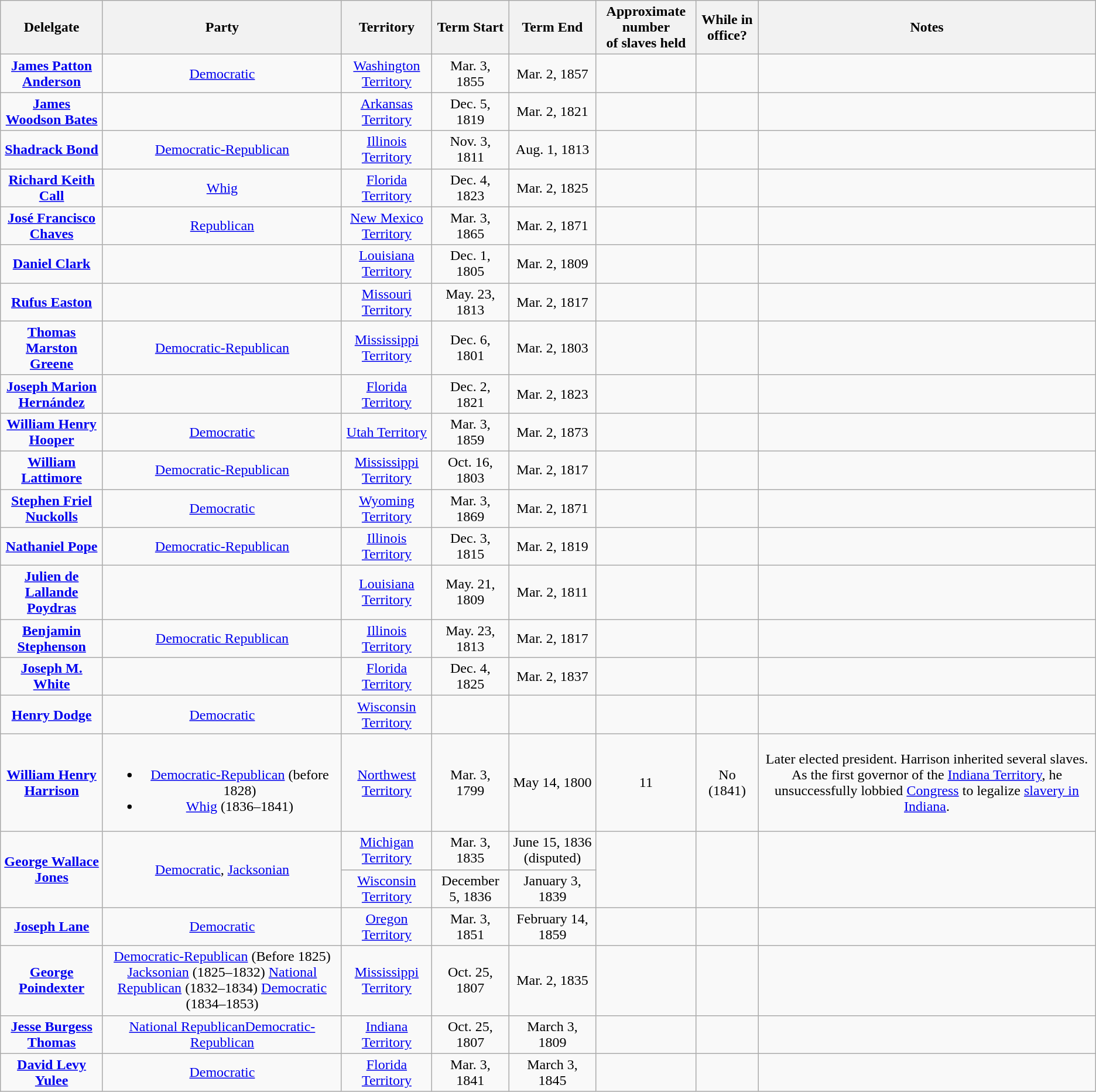<table class="wikitable sortable" style="text-align:center">
<tr>
<th>Delelgate</th>
<th>Party</th>
<th>Territory</th>
<th>Term Start</th>
<th>Term End</th>
<th>Approximate number<br>of slaves held</th>
<th>While in office?</th>
<th>Notes</th>
</tr>
<tr>
<td><strong><a href='#'>James Patton Anderson</a></strong></td>
<td><a href='#'>Democratic</a></td>
<td><a href='#'>Washington Territory</a></td>
<td>Mar. 3, 1855</td>
<td>Mar. 2, 1857</td>
<td></td>
<td></td>
<td></td>
</tr>
<tr>
<td><strong><a href='#'>James Woodson Bates</a></strong></td>
<td></td>
<td><a href='#'>Arkansas Territory</a></td>
<td>Dec. 5, 1819</td>
<td>Mar. 2, 1821</td>
<td></td>
<td></td>
<td></td>
</tr>
<tr>
<td><strong><a href='#'>Shadrack Bond</a></strong></td>
<td><a href='#'>Democratic-Republican</a></td>
<td><a href='#'>Illinois Territory</a></td>
<td>Nov. 3, 1811</td>
<td>Aug. 1, 1813</td>
<td></td>
<td></td>
<td></td>
</tr>
<tr>
<td><strong><a href='#'>Richard Keith Call</a></strong></td>
<td><a href='#'>Whig</a></td>
<td><a href='#'>Florida Territory</a></td>
<td>Dec. 4, 1823</td>
<td>Mar. 2, 1825</td>
<td></td>
<td></td>
<td></td>
</tr>
<tr>
<td><strong><a href='#'>José Francisco Chaves</a></strong></td>
<td><a href='#'>Republican</a></td>
<td><a href='#'>New Mexico Territory</a></td>
<td>Mar. 3, 1865</td>
<td>Mar. 2, 1871</td>
<td></td>
<td></td>
<td></td>
</tr>
<tr>
<td><strong><a href='#'>Daniel Clark</a></strong></td>
<td></td>
<td><a href='#'>Louisiana Territory</a></td>
<td>Dec. 1, 1805</td>
<td>Mar. 2, 1809</td>
<td></td>
<td></td>
<td></td>
</tr>
<tr>
<td><strong><a href='#'>Rufus Easton</a></strong></td>
<td></td>
<td><a href='#'>Missouri Territory</a></td>
<td>May. 23, 1813</td>
<td>Mar. 2, 1817</td>
<td></td>
<td></td>
<td></td>
</tr>
<tr>
<td><strong><a href='#'>Thomas Marston Greene</a></strong></td>
<td><a href='#'>Democratic-Republican</a></td>
<td><a href='#'>Mississippi Territory</a></td>
<td>Dec. 6, 1801</td>
<td>Mar. 2, 1803</td>
<td></td>
<td></td>
<td></td>
</tr>
<tr>
<td><strong><a href='#'>Joseph Marion Hernández</a></strong></td>
<td></td>
<td><a href='#'>Florida Territory</a></td>
<td>Dec. 2, 1821</td>
<td>Mar. 2, 1823</td>
<td></td>
<td></td>
<td></td>
</tr>
<tr>
<td><strong><a href='#'>William Henry Hooper</a></strong></td>
<td><a href='#'>Democratic</a></td>
<td><a href='#'>Utah Territory</a></td>
<td>Mar. 3, 1859</td>
<td>Mar. 2, 1873</td>
<td></td>
<td></td>
<td></td>
</tr>
<tr>
<td><strong><a href='#'>William Lattimore</a></strong></td>
<td><a href='#'>Democratic-Republican</a></td>
<td><a href='#'>Mississippi Territory</a></td>
<td>Oct. 16, 1803</td>
<td>Mar. 2, 1817</td>
<td></td>
<td></td>
<td></td>
</tr>
<tr>
<td><strong><a href='#'>Stephen Friel Nuckolls</a></strong></td>
<td><a href='#'>Democratic</a></td>
<td><a href='#'>Wyoming Territory</a></td>
<td>Mar. 3, 1869</td>
<td>Mar. 2, 1871</td>
<td></td>
<td></td>
<td></td>
</tr>
<tr>
<td><strong><a href='#'>Nathaniel Pope</a></strong></td>
<td><a href='#'>Democratic-Republican</a></td>
<td><a href='#'>Illinois Territory</a></td>
<td>Dec. 3, 1815</td>
<td>Mar. 2, 1819</td>
<td></td>
<td></td>
<td></td>
</tr>
<tr>
<td><strong><a href='#'>Julien de Lallande Poydras</a></strong></td>
<td></td>
<td><a href='#'>Louisiana Territory</a></td>
<td>May. 21, 1809</td>
<td>Mar. 2, 1811</td>
<td></td>
<td></td>
<td></td>
</tr>
<tr>
<td><strong><a href='#'>Benjamin Stephenson</a></strong></td>
<td><a href='#'>Democratic Republican</a></td>
<td><a href='#'>Illinois Territory</a></td>
<td>May. 23, 1813</td>
<td>Mar. 2, 1817</td>
<td></td>
<td></td>
<td></td>
</tr>
<tr>
<td><strong><a href='#'>Joseph M. White</a></strong></td>
<td></td>
<td><a href='#'>Florida Territory</a></td>
<td>Dec. 4, 1825</td>
<td>Mar. 2, 1837</td>
<td></td>
<td></td>
<td></td>
</tr>
<tr>
<td><strong><a href='#'>Henry Dodge</a></strong></td>
<td><a href='#'>Democratic</a></td>
<td><a href='#'>Wisconsin Territory</a></td>
<td></td>
<td></td>
<td></td>
<td></td>
<td></td>
</tr>
<tr>
<td><strong><a href='#'>William Henry Harrison</a></strong></td>
<td><br><ul><li><a href='#'>Democratic-Republican</a> (before 1828)</li><li><a href='#'>Whig</a> (1836–1841)</li></ul></td>
<td><a href='#'>Northwest Territory</a></td>
<td>Mar. 3, 1799</td>
<td>May 14, 1800</td>
<td>11</td>
<td>No (1841)</td>
<td>Later elected president. Harrison inherited several slaves. As the first governor of the <a href='#'>Indiana Territory</a>, he unsuccessfully lobbied <a href='#'>Congress</a> to legalize <a href='#'>slavery in Indiana</a>.</td>
</tr>
<tr>
<td rowspan="2"><strong><a href='#'>George Wallace Jones</a></strong></td>
<td rowspan="2"><a href='#'>Democratic</a>, <a href='#'>Jacksonian</a></td>
<td><a href='#'>Michigan Territory</a></td>
<td>Mar. 3, 1835</td>
<td>June 15, 1836 (disputed)</td>
<td rowspan="2"></td>
<td rowspan="2"></td>
<td rowspan="2"></td>
</tr>
<tr>
<td><a href='#'>Wisconsin Territory</a></td>
<td>December 5, 1836</td>
<td>January 3, 1839</td>
</tr>
<tr>
<td><strong><a href='#'>Joseph Lane</a></strong></td>
<td><a href='#'>Democratic</a></td>
<td><a href='#'>Oregon Territory</a></td>
<td>Mar. 3, 1851</td>
<td>February 14, 1859</td>
<td></td>
<td></td>
<td></td>
</tr>
<tr>
<td><strong><a href='#'>George Poindexter</a></strong></td>
<td><a href='#'>Democratic-Republican</a> (Before 1825)<br><a href='#'>Jacksonian</a> (1825–1832)
<a href='#'>National Republican</a> (1832–1834)
<a href='#'>Democratic</a> (1834–1853)</td>
<td><a href='#'>Mississippi Territory</a></td>
<td>Oct. 25, 1807</td>
<td>Mar. 2, 1835</td>
<td></td>
<td></td>
<td></td>
</tr>
<tr>
<td><strong><a href='#'>Jesse Burgess Thomas</a></strong></td>
<td><a href='#'>National Republican</a><a href='#'>Democratic-Republican</a></td>
<td><a href='#'>Indiana Territory</a></td>
<td>Oct. 25, 1807</td>
<td>March 3, 1809</td>
<td></td>
<td></td>
<td></td>
</tr>
<tr>
<td><strong><a href='#'>David Levy Yulee</a></strong></td>
<td><a href='#'>Democratic</a></td>
<td><a href='#'>Florida Territory</a></td>
<td>Mar. 3, 1841</td>
<td>March 3, 1845</td>
<td></td>
<td></td>
<td></td>
</tr>
</table>
